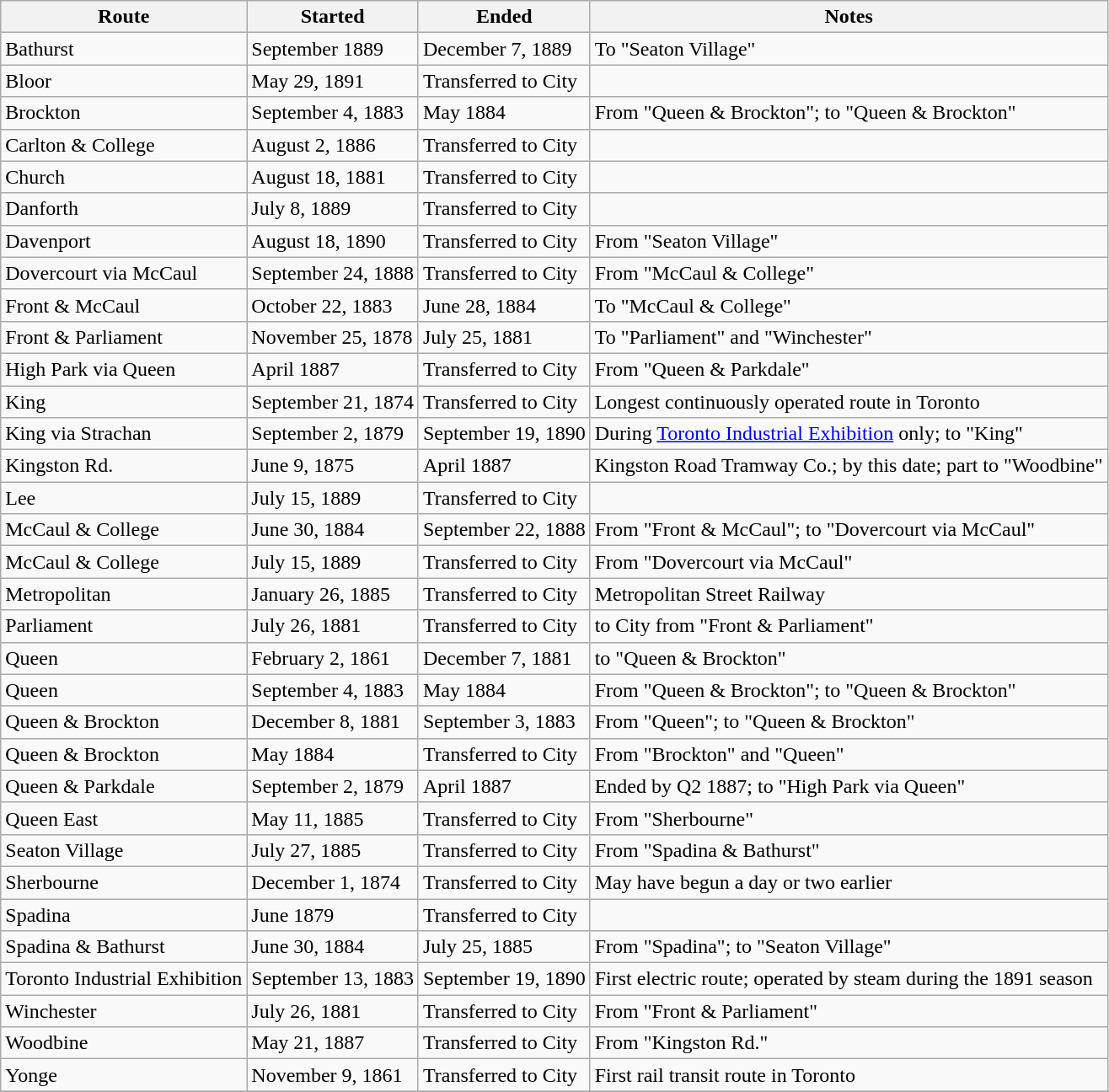<table class="wikitable sortable">
<tr>
<th>Route</th>
<th data-sort-type=isoDate>Started</th>
<th data-sort-type=isoDate>Ended</th>
<th class="unsortable">Notes</th>
</tr>
<tr>
<td>Bathurst</td>
<td data-sort-value="1889-09">September 1889</td>
<td data-sort-value="1889-12-07">December 7, 1889</td>
<td>To "Seaton Village"</td>
</tr>
<tr>
<td>Bloor</td>
<td data-sort-value="1891-05-29">May 29, 1891</td>
<td>Transferred to City</td>
<td></td>
</tr>
<tr>
<td>Brockton</td>
<td data-sort-value="1883-09-04">September 4, 1883</td>
<td data-sort-value="1884-05">May 1884</td>
<td>From "Queen & Brockton"; to "Queen & Brockton"</td>
</tr>
<tr>
<td>Carlton & College</td>
<td data-sort-value="1886-08-02">August 2, 1886</td>
<td>Transferred to City</td>
<td></td>
</tr>
<tr>
<td>Church</td>
<td data-sort-value="1881-08-18">August 18, 1881</td>
<td>Transferred to City</td>
<td></td>
</tr>
<tr>
<td>Danforth</td>
<td data-sort-value="1889-07-08">July 8, 1889</td>
<td>Transferred to City</td>
<td></td>
</tr>
<tr>
<td>Davenport</td>
<td data-sort-value="1890-08-18">August 18, 1890</td>
<td>Transferred to City</td>
<td>From "Seaton Village"</td>
</tr>
<tr>
<td>Dovercourt via McCaul</td>
<td data-sort-value="1888-09-24">September 24, 1888</td>
<td>Transferred to City</td>
<td>From "McCaul & College"</td>
</tr>
<tr>
<td>Front & McCaul</td>
<td data-sort-value="1883-10-22">October 22, 1883</td>
<td data-sort-value="1884-06-28">June 28, 1884</td>
<td>To "McCaul & College"</td>
</tr>
<tr>
<td>Front & Parliament</td>
<td data-sort-value="1878-11-25">November 25, 1878</td>
<td data-sort-value="1881-07-25">July 25, 1881</td>
<td>To "Parliament" and "Winchester"</td>
</tr>
<tr>
<td>High Park via Queen</td>
<td data-sort-value="1887-04">April 1887</td>
<td>Transferred to City</td>
<td>From "Queen & Parkdale"</td>
</tr>
<tr>
<td>King</td>
<td data-sort-value="1874-09-21">September 21, 1874</td>
<td>Transferred to City</td>
<td>Longest continuously operated route in Toronto</td>
</tr>
<tr>
<td>King via Strachan</td>
<td data-sort-value="1879-09-02">September 2, 1879</td>
<td data-sort-value="1890-09-19">September 19, 1890</td>
<td>During <a href='#'>Toronto Industrial Exhibition</a> only; to "King"</td>
</tr>
<tr>
<td>Kingston Rd.</td>
<td data-sort-value="1875-06-09">June 9, 1875</td>
<td data-sort-value="1887-04">April 1887</td>
<td>Kingston Road Tramway Co.; by this date; part to "Woodbine"</td>
</tr>
<tr>
<td>Lee</td>
<td data-sort-value="1889-07-15">July 15, 1889</td>
<td>Transferred to City</td>
<td></td>
</tr>
<tr>
<td>McCaul & College</td>
<td data-sort-value="1884-06-30">June 30, 1884</td>
<td data-sort-value="1888-09-22">September 22, 1888</td>
<td>From "Front & McCaul"; to "Dovercourt via McCaul"</td>
</tr>
<tr>
<td>McCaul & College</td>
<td data-sort-value="1889-07-15">July 15, 1889</td>
<td>Transferred to City</td>
<td>From "Dovercourt via McCaul"</td>
</tr>
<tr>
<td>Metropolitan</td>
<td data-sort-value="1885-01-26">January 26, 1885</td>
<td>Transferred to City</td>
<td>Metropolitan Street Railway</td>
</tr>
<tr>
<td>Parliament</td>
<td data-sort-value="1881-07-26">July 26, 1881</td>
<td>Transferred to City</td>
<td>to City from "Front & Parliament"</td>
</tr>
<tr>
<td>Queen</td>
<td data-sort-value="1861-02-02">February 2, 1861</td>
<td data-sort-value="1881-12-07">December 7, 1881</td>
<td>to "Queen & Brockton"</td>
</tr>
<tr>
<td>Queen</td>
<td data-sort-value="1883-09-04">September 4, 1883</td>
<td data-sort-value="1884-05">May 1884</td>
<td>From "Queen & Brockton"; to "Queen & Brockton"</td>
</tr>
<tr>
<td>Queen & Brockton</td>
<td data-sort-value="1881-12-08">December 8, 1881</td>
<td data-sort-value="1883-09-03">September 3, 1883</td>
<td>From "Queen"; to "Queen & Brockton"</td>
</tr>
<tr>
<td>Queen & Brockton</td>
<td data-sort-value="1884-05">May 1884</td>
<td>Transferred to City</td>
<td>From "Brockton" and "Queen"</td>
</tr>
<tr>
<td>Queen & Parkdale</td>
<td data-sort-value="1879-09-02">September 2, 1879</td>
<td data-sort-value="1887-04">April 1887</td>
<td>Ended by Q2 1887; to "High Park via Queen"</td>
</tr>
<tr>
<td>Queen East</td>
<td data-sort-value="1885-05-11">May 11, 1885</td>
<td>Transferred to City</td>
<td>From "Sherbourne"</td>
</tr>
<tr>
<td>Seaton Village</td>
<td data-sort-value="1885-07-27">July 27, 1885</td>
<td>Transferred to City</td>
<td>From "Spadina & Bathurst"</td>
</tr>
<tr>
<td>Sherbourne</td>
<td data-sort-value="1874-12-01">December 1, 1874</td>
<td>Transferred to City</td>
<td>May have begun a day or two earlier</td>
</tr>
<tr>
<td>Spadina</td>
<td data-sort-value="1879-06">June 1879</td>
<td>Transferred to City</td>
<td></td>
</tr>
<tr>
<td>Spadina & Bathurst</td>
<td data-sort-value="1884-06-30">June 30, 1884</td>
<td data-sort-value="1885-07-25">July 25, 1885</td>
<td>From "Spadina"; to "Seaton Village"</td>
</tr>
<tr>
<td>Toronto Industrial Exhibition</td>
<td data-sort-value="1883-09-13">September 13, 1883</td>
<td data-sort-value="1890-09-19">September 19, 1890</td>
<td>First electric route; operated by steam during the 1891 season</td>
</tr>
<tr>
<td>Winchester</td>
<td data-sort-value="1881-07-26">July 26, 1881</td>
<td>Transferred to City</td>
<td>From "Front & Parliament"</td>
</tr>
<tr>
<td>Woodbine</td>
<td data-sort-value="1887-05-21">May 21, 1887</td>
<td>Transferred to City</td>
<td>From "Kingston Rd."</td>
</tr>
<tr>
<td>Yonge</td>
<td data-sort-value="1861-11-09">November 9, 1861</td>
<td>Transferred to City</td>
<td>First rail transit route in Toronto</td>
</tr>
<tr>
</tr>
</table>
